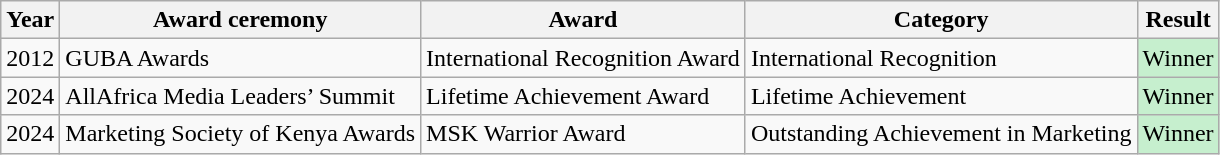<table class="wikitable sortable">
<tr>
<th>Year</th>
<th>Award ceremony</th>
<th>Award</th>
<th>Category</th>
<th>Result</th>
</tr>
<tr>
<td>2012</td>
<td>GUBA Awards</td>
<td>International Recognition Award</td>
<td>International Recognition</td>
<td style="background:#C6EFCE;">Winner</td>
</tr>
<tr>
<td>2024</td>
<td>AllAfrica Media Leaders’ Summit</td>
<td>Lifetime Achievement Award</td>
<td>Lifetime Achievement</td>
<td style="background:#C6EFCE;">Winner</td>
</tr>
<tr>
<td>2024</td>
<td>Marketing Society of Kenya Awards</td>
<td>MSK Warrior Award</td>
<td>Outstanding Achievement in Marketing</td>
<td style="background:#C6EFCE;">Winner</td>
</tr>
</table>
